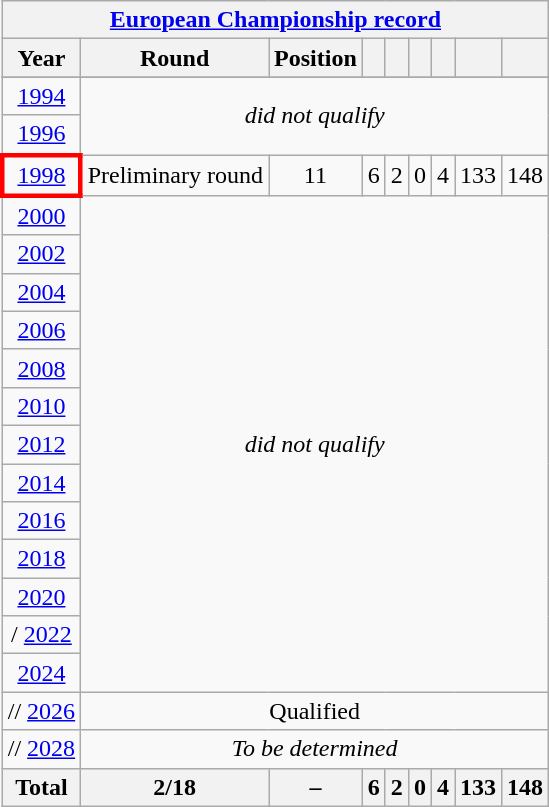<table class="wikitable" style="text-align: center;">
<tr>
<th colspan=9><a href='#'>European Championship record</a></th>
</tr>
<tr>
<th>Year</th>
<th>Round</th>
<th>Position</th>
<th></th>
<th></th>
<th></th>
<th></th>
<th></th>
<th></th>
</tr>
<tr>
</tr>
<tr>
<td> <a href='#'>1994</a></td>
<td colspan="8" rowspan="2"><em>did not qualify</em></td>
</tr>
<tr>
<td> <a href='#'>1996</a></td>
</tr>
<tr>
<td style="border: 3px solid red"> <a href='#'>1998</a></td>
<td>Preliminary round</td>
<td>11</td>
<td>6</td>
<td>2</td>
<td>0</td>
<td>4</td>
<td>133</td>
<td>148</td>
</tr>
<tr>
<td> <a href='#'>2000</a></td>
<td colspan="9" rowspan="13"><em>did not qualify</em></td>
</tr>
<tr>
<td> <a href='#'>2002</a></td>
</tr>
<tr>
<td> <a href='#'>2004</a></td>
</tr>
<tr>
<td> <a href='#'>2006</a></td>
</tr>
<tr>
<td> <a href='#'>2008</a></td>
</tr>
<tr>
<td> <a href='#'>2010</a></td>
</tr>
<tr>
<td> <a href='#'>2012</a></td>
</tr>
<tr>
<td> <a href='#'>2014</a></td>
</tr>
<tr>
<td> <a href='#'>2016</a></td>
</tr>
<tr>
<td> <a href='#'>2018</a></td>
</tr>
<tr>
<td> <a href='#'>2020</a></td>
</tr>
<tr>
<td>/ <a href='#'>2022</a></td>
</tr>
<tr>
<td> <a href='#'>2024</a></td>
</tr>
<tr>
<td>// <a href='#'>2026</a></td>
<td colspan=9>Qualified</td>
</tr>
<tr>
<td>// <a href='#'>2028</a></td>
<td colspan=9><em> To be determined </em></td>
</tr>
<tr>
<th>Total</th>
<th>2/18</th>
<th>–</th>
<th>6</th>
<th>2</th>
<th>0</th>
<th>4</th>
<th>133</th>
<th>148</th>
</tr>
</table>
